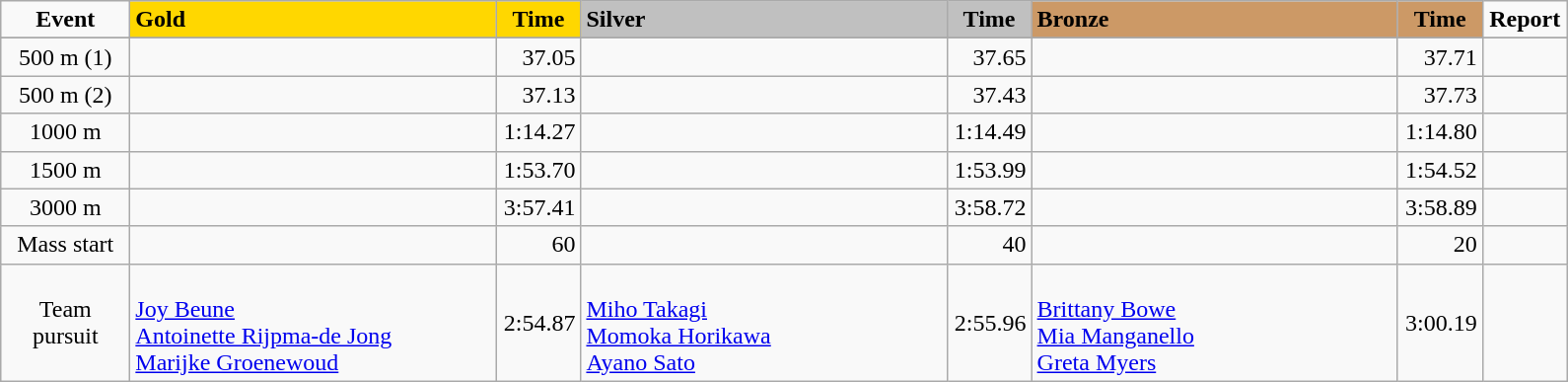<table class="wikitable">
<tr>
<td width="80" align="center"><strong>Event</strong></td>
<td width="240" bgcolor="gold"><strong>Gold</strong></td>
<td width="50" bgcolor="gold" align="center"><strong>Time</strong></td>
<td width="240" bgcolor="silver"><strong>Silver</strong></td>
<td width="50" bgcolor="silver" align="center"><strong>Time</strong></td>
<td width="240" bgcolor="#CC9966"><strong>Bronze</strong></td>
<td width="50" bgcolor="#CC9966" align="center"><strong>Time</strong></td>
<td width="50" align="center"><strong>Report</strong></td>
</tr>
<tr bgcolor="#cccccc">
</tr>
<tr>
<td align="center">500 m (1)</td>
<td></td>
<td align="right">37.05</td>
<td></td>
<td align="right">37.65</td>
<td></td>
<td align="right">37.71</td>
<td align="center"></td>
</tr>
<tr>
<td align="center">500 m (2)</td>
<td></td>
<td align="right">37.13</td>
<td></td>
<td align="right">37.43</td>
<td></td>
<td align="right">37.73</td>
<td align="center"></td>
</tr>
<tr>
<td align="center">1000 m</td>
<td></td>
<td align="right">1:14.27</td>
<td></td>
<td align="right">1:14.49</td>
<td></td>
<td align="right">1:14.80</td>
<td align="center"></td>
</tr>
<tr>
<td align="center">1500 m</td>
<td></td>
<td align="right">1:53.70</td>
<td></td>
<td align="right">1:53.99</td>
<td></td>
<td align="right">1:54.52</td>
<td align="center"></td>
</tr>
<tr>
<td align="center">3000 m</td>
<td></td>
<td align="right">3:57.41</td>
<td></td>
<td align="right">3:58.72</td>
<td></td>
<td align="right">3:58.89</td>
<td align="center"></td>
</tr>
<tr>
<td align="center">Mass start</td>
<td></td>
<td align="right">60</td>
<td></td>
<td align="right">40</td>
<td></td>
<td align="right">20</td>
<td align="center"></td>
</tr>
<tr>
<td align="center">Team pursuit</td>
<td><br><a href='#'>Joy Beune</a><br><a href='#'>Antoinette Rijpma-de Jong</a><br><a href='#'>Marijke Groenewoud</a></td>
<td align="right">2:54.87</td>
<td><br><a href='#'>Miho Takagi</a><br><a href='#'>Momoka Horikawa</a><br><a href='#'>Ayano Sato</a></td>
<td align="right">2:55.96</td>
<td><br><a href='#'>Brittany Bowe</a><br><a href='#'>Mia Manganello</a><br><a href='#'>Greta Myers</a></td>
<td align="right">3:00.19</td>
<td align="center"></td>
</tr>
</table>
